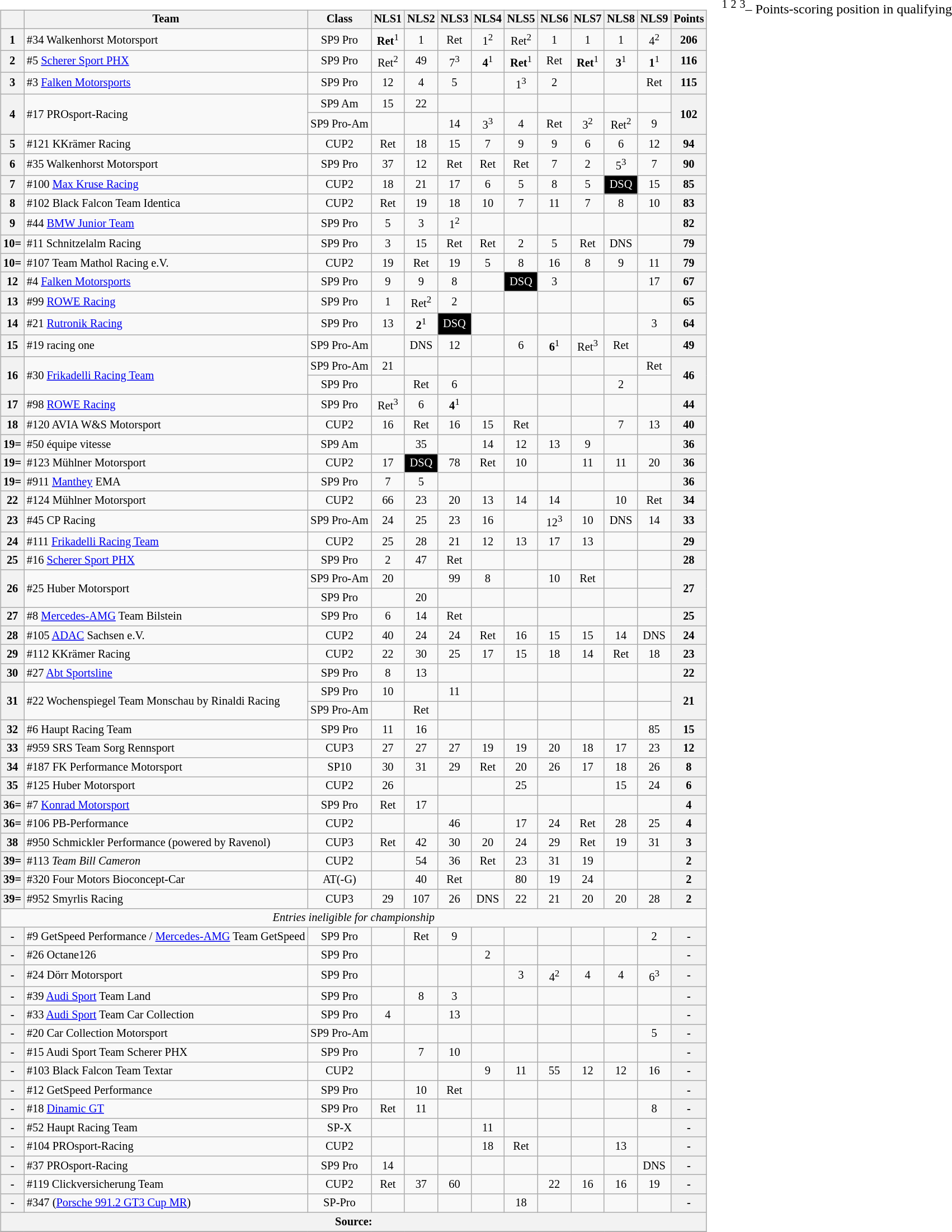<table>
<tr>
<td valign="top"><br><table class="wikitable" style="font-size:85%; text-align:center;">
<tr>
<th></th>
<th>Team</th>
<th>Class</th>
<th>NLS1</th>
<th>NLS2</th>
<th>NLS3</th>
<th>NLS4</th>
<th>NLS5</th>
<th>NLS6</th>
<th>NLS7</th>
<th>NLS8</th>
<th>NLS9</th>
<th>Points</th>
</tr>
<tr>
<th>1</th>
<td align=left> #34 Walkenhorst Motorsport</td>
<td>SP9 Pro</td>
<td> <strong>Ret</strong><sup>1</sup></td>
<td> 1</td>
<td> Ret</td>
<td> 1<sup>2</sup></td>
<td> Ret<sup>2</sup></td>
<td> 1</td>
<td> 1</td>
<td> 1</td>
<td> 4<sup>2</sup></td>
<th>206</th>
</tr>
<tr>
<th>2</th>
<td align=left> #5 <a href='#'>Scherer Sport PHX</a></td>
<td>SP9 Pro</td>
<td> Ret<sup>2</sup></td>
<td> 49</td>
<td> 7<sup>3</sup></td>
<td> <strong>4</strong><sup>1</sup></td>
<td> <strong>Ret</strong><sup>1</sup></td>
<td> Ret</td>
<td> <strong>Ret</strong><sup>1</sup></td>
<td> <strong>3</strong><sup>1</sup></td>
<td> <strong>1</strong><sup>1</sup></td>
<th>116</th>
</tr>
<tr>
<th>3</th>
<td align=left> #3 <a href='#'>Falken Motorsports</a></td>
<td>SP9 Pro</td>
<td> 12</td>
<td> 4</td>
<td> 5</td>
<td></td>
<td> 1<sup>3</sup></td>
<td> 2</td>
<td></td>
<td></td>
<td> Ret</td>
<th>115</th>
</tr>
<tr>
<th rowspan=2>4</th>
<td rowspan=2 align=left> #17 PROsport-Racing</td>
<td>SP9 Am</td>
<td> 15</td>
<td> 22</td>
<td></td>
<td></td>
<td></td>
<td></td>
<td></td>
<td></td>
<td></td>
<th rowspan=2>102</th>
</tr>
<tr>
<td>SP9 Pro-Am</td>
<td></td>
<td></td>
<td> 14</td>
<td> 3<sup>3</sup></td>
<td> 4</td>
<td> Ret</td>
<td> 3<sup>2</sup></td>
<td> Ret<sup>2</sup></td>
<td> 9</td>
</tr>
<tr>
<th>5</th>
<td align=left> #121 KKrämer Racing</td>
<td>CUP2</td>
<td> Ret</td>
<td> 18</td>
<td> 15</td>
<td> 7</td>
<td> 9</td>
<td> 9</td>
<td> 6</td>
<td> 6</td>
<td> 12</td>
<th>94</th>
</tr>
<tr>
<th>6</th>
<td align=left> #35 Walkenhorst Motorsport</td>
<td>SP9 Pro</td>
<td> 37</td>
<td> 12</td>
<td> Ret</td>
<td> Ret</td>
<td> Ret</td>
<td> 7</td>
<td> 2</td>
<td> 5<sup>3</sup></td>
<td> 7</td>
<th>90</th>
</tr>
<tr>
<th>7</th>
<td align=left> #100 <a href='#'>Max Kruse Racing</a></td>
<td>CUP2</td>
<td> 18</td>
<td> 21</td>
<td> 17</td>
<td> 6</td>
<td> 5</td>
<td> 8</td>
<td> 5</td>
<td style="background:#000000; color:#ffffff">DSQ</td>
<td> 15</td>
<th>85</th>
</tr>
<tr>
<th>8</th>
<td align=left> #102 Black Falcon Team Identica</td>
<td>CUP2</td>
<td> Ret</td>
<td> 19</td>
<td> 18</td>
<td> 10</td>
<td> 7</td>
<td> 11</td>
<td> 7</td>
<td> 8</td>
<td> 10</td>
<th>83</th>
</tr>
<tr>
<th>9</th>
<td align=left> #44 <a href='#'>BMW Junior Team</a></td>
<td>SP9 Pro</td>
<td> 5</td>
<td> 3</td>
<td> 1<sup>2</sup></td>
<td></td>
<td></td>
<td></td>
<td></td>
<td></td>
<td></td>
<th>82</th>
</tr>
<tr>
<th>10=</th>
<td align=left> #11 Schnitzelalm Racing</td>
<td>SP9 Pro</td>
<td> 3</td>
<td> 15</td>
<td> Ret</td>
<td> Ret</td>
<td> 2</td>
<td> 5</td>
<td> Ret</td>
<td> DNS</td>
<td></td>
<th>79</th>
</tr>
<tr>
<th>10=</th>
<td align=left> #107 Team Mathol Racing e.V.</td>
<td>CUP2</td>
<td> 19</td>
<td> Ret</td>
<td> 19</td>
<td> 5</td>
<td> 8</td>
<td> 16</td>
<td> 8</td>
<td> 9</td>
<td> 11</td>
<th>79</th>
</tr>
<tr>
<th>12</th>
<td align=left> #4 <a href='#'>Falken Motorsports</a></td>
<td>SP9 Pro</td>
<td> 9</td>
<td> 9</td>
<td> 8</td>
<td></td>
<td style="background:#000000; color:#ffffff">DSQ</td>
<td> 3</td>
<td></td>
<td></td>
<td> 17</td>
<th>67</th>
</tr>
<tr>
<th>13</th>
<td align=left> #99 <a href='#'>ROWE Racing</a></td>
<td>SP9 Pro</td>
<td> 1</td>
<td> Ret<sup>2</sup></td>
<td> 2</td>
<td></td>
<td></td>
<td></td>
<td></td>
<td></td>
<td></td>
<th>65</th>
</tr>
<tr>
<th>14</th>
<td align=left> #21 <a href='#'>Rutronik Racing</a></td>
<td>SP9 Pro</td>
<td> 13</td>
<td> <strong>2</strong><sup>1</sup></td>
<td style="background:#000000; color:#ffffff">DSQ</td>
<td></td>
<td></td>
<td></td>
<td></td>
<td></td>
<td> 3</td>
<th>64</th>
</tr>
<tr>
<th>15</th>
<td align=left> #19 racing one</td>
<td>SP9 Pro-Am</td>
<td></td>
<td> DNS</td>
<td> 12</td>
<td></td>
<td> 6</td>
<td> <strong>6</strong><sup>1</sup></td>
<td> Ret<sup>3</sup></td>
<td> Ret</td>
<td></td>
<th>49</th>
</tr>
<tr>
<th rowspan=2>16</th>
<td rowspan=2 align=left> #30 <a href='#'>Frikadelli Racing Team</a></td>
<td>SP9 Pro-Am</td>
<td> 21</td>
<td></td>
<td></td>
<td></td>
<td></td>
<td></td>
<td></td>
<td></td>
<td> Ret</td>
<th rowspan=2>46</th>
</tr>
<tr>
<td>SP9 Pro</td>
<td></td>
<td> Ret</td>
<td> 6</td>
<td></td>
<td></td>
<td></td>
<td></td>
<td> 2</td>
<td></td>
</tr>
<tr>
<th>17</th>
<td align=left> #98 <a href='#'>ROWE Racing</a></td>
<td>SP9 Pro</td>
<td> Ret<sup>3</sup></td>
<td> 6</td>
<td> <strong>4</strong><sup>1</sup></td>
<td></td>
<td></td>
<td></td>
<td></td>
<td></td>
<td></td>
<th>44</th>
</tr>
<tr>
<th>18</th>
<td align=left> #120 AVIA W&S Motorsport</td>
<td>CUP2</td>
<td> 16</td>
<td> Ret</td>
<td> 16</td>
<td> 15</td>
<td> Ret</td>
<td></td>
<td></td>
<td> 7</td>
<td> 13</td>
<th>40</th>
</tr>
<tr>
<th>19=</th>
<td align=left> #50 équipe vitesse</td>
<td>SP9 Am</td>
<td></td>
<td> 35</td>
<td></td>
<td> 14</td>
<td> 12</td>
<td> 13</td>
<td> 9</td>
<td></td>
<td></td>
<th>36</th>
</tr>
<tr>
<th>19=</th>
<td align=left> #123 Mühlner Motorsport</td>
<td>CUP2</td>
<td> 17</td>
<td style="background:#000000; color:#ffffff">DSQ</td>
<td> 78</td>
<td> Ret</td>
<td> 10</td>
<td></td>
<td> 11</td>
<td> 11</td>
<td> 20</td>
<th>36</th>
</tr>
<tr>
<th>19=</th>
<td align=left> #911 <a href='#'>Manthey</a> EMA</td>
<td>SP9 Pro</td>
<td> 7</td>
<td> 5</td>
<td></td>
<td></td>
<td></td>
<td></td>
<td></td>
<td></td>
<td></td>
<th>36</th>
</tr>
<tr>
<th>22</th>
<td align=left> #124 Mühlner Motorsport</td>
<td>CUP2</td>
<td> 66</td>
<td> 23</td>
<td> 20</td>
<td> 13</td>
<td> 14</td>
<td> 14</td>
<td></td>
<td> 10</td>
<td> Ret</td>
<th>34</th>
</tr>
<tr>
<th>23</th>
<td align=left> #45 CP Racing</td>
<td>SP9 Pro-Am</td>
<td> 24</td>
<td> 25</td>
<td> 23</td>
<td> 16</td>
<td></td>
<td> 12<sup>3</sup></td>
<td> 10</td>
<td> DNS</td>
<td> 14</td>
<th>33</th>
</tr>
<tr>
<th>24</th>
<td align=left> #111 <a href='#'>Frikadelli Racing Team</a></td>
<td>CUP2</td>
<td> 25</td>
<td> 28</td>
<td> 21</td>
<td> 12</td>
<td> 13</td>
<td> 17</td>
<td> 13</td>
<td></td>
<td></td>
<th>29</th>
</tr>
<tr>
<th>25</th>
<td align=left> #16 <a href='#'>Scherer Sport PHX</a></td>
<td>SP9 Pro</td>
<td> 2</td>
<td> 47</td>
<td> Ret</td>
<td></td>
<td></td>
<td></td>
<td></td>
<td></td>
<td></td>
<th>28</th>
</tr>
<tr>
<th rowspan=2>26</th>
<td rowspan=2 align=left> #25 Huber Motorsport</td>
<td>SP9 Pro-Am</td>
<td> 20</td>
<td></td>
<td> 99</td>
<td> 8</td>
<td></td>
<td> 10</td>
<td> Ret</td>
<td></td>
<td></td>
<th rowspan=2>27</th>
</tr>
<tr>
<td>SP9 Pro</td>
<td></td>
<td> 20</td>
<td></td>
<td></td>
<td></td>
<td></td>
<td></td>
<td></td>
<td></td>
</tr>
<tr>
<th>27</th>
<td align=left> #8 <a href='#'>Mercedes-AMG</a> Team Bilstein</td>
<td>SP9 Pro</td>
<td> 6</td>
<td> 14</td>
<td> Ret</td>
<td></td>
<td></td>
<td></td>
<td></td>
<td></td>
<td></td>
<th>25</th>
</tr>
<tr>
<th>28</th>
<td align=left> #105 <a href='#'>ADAC</a> Sachsen e.V.</td>
<td>CUP2</td>
<td> 40</td>
<td> 24</td>
<td> 24</td>
<td> Ret</td>
<td> 16</td>
<td> 15</td>
<td> 15</td>
<td> 14</td>
<td> DNS</td>
<th>24</th>
</tr>
<tr>
<th>29</th>
<td align=left> #112 KKrämer Racing</td>
<td>CUP2</td>
<td> 22</td>
<td> 30</td>
<td> 25</td>
<td> 17</td>
<td> 15</td>
<td> 18</td>
<td> 14</td>
<td> Ret</td>
<td> 18</td>
<th>23</th>
</tr>
<tr>
<th>30</th>
<td align=left> #27 <a href='#'>Abt Sportsline</a></td>
<td>SP9 Pro</td>
<td> 8</td>
<td> 13</td>
<td></td>
<td></td>
<td></td>
<td></td>
<td></td>
<td></td>
<td></td>
<th>22</th>
</tr>
<tr>
<th rowspan=2>31</th>
<td rowspan=2 align=left> #22 Wochenspiegel Team Monschau by Rinaldi Racing</td>
<td>SP9 Pro</td>
<td> 10</td>
<td></td>
<td> 11</td>
<td></td>
<td></td>
<td></td>
<td></td>
<td></td>
<td></td>
<th rowspan=2>21</th>
</tr>
<tr>
<td>SP9 Pro-Am</td>
<td></td>
<td> Ret</td>
<td></td>
<td></td>
<td></td>
<td></td>
<td></td>
<td></td>
<td></td>
</tr>
<tr>
<th>32</th>
<td align=left> #6 Haupt Racing Team</td>
<td>SP9 Pro</td>
<td> 11</td>
<td> 16</td>
<td></td>
<td></td>
<td></td>
<td></td>
<td></td>
<td></td>
<td> 85</td>
<th>15</th>
</tr>
<tr>
<th>33</th>
<td align=left> #959 SRS Team Sorg Rennsport</td>
<td>CUP3</td>
<td> 27</td>
<td> 27</td>
<td> 27</td>
<td> 19</td>
<td> 19</td>
<td> 20</td>
<td> 18</td>
<td> 17</td>
<td> 23</td>
<th>12</th>
</tr>
<tr>
<th>34</th>
<td align=left> #187 FK Performance Motorsport</td>
<td>SP10</td>
<td> 30</td>
<td> 31</td>
<td> 29</td>
<td> Ret</td>
<td> 20</td>
<td> 26</td>
<td> 17</td>
<td> 18</td>
<td> 26</td>
<th>8</th>
</tr>
<tr>
<th>35</th>
<td align=left> #125 Huber Motorsport</td>
<td>CUP2</td>
<td> 26</td>
<td></td>
<td></td>
<td></td>
<td> 25</td>
<td></td>
<td></td>
<td> 15</td>
<td> 24</td>
<th>6</th>
</tr>
<tr>
<th>36=</th>
<td align=left> #7 <a href='#'>Konrad Motorsport</a></td>
<td>SP9 Pro</td>
<td> Ret</td>
<td> 17</td>
<td></td>
<td></td>
<td></td>
<td></td>
<td></td>
<td></td>
<td></td>
<th>4</th>
</tr>
<tr>
<th>36=</th>
<td align=left> #106 PB-Performance</td>
<td>CUP2</td>
<td></td>
<td></td>
<td> 46</td>
<td></td>
<td> 17</td>
<td> 24</td>
<td> Ret</td>
<td> 28</td>
<td> 25</td>
<th>4</th>
</tr>
<tr>
<th>38</th>
<td align=left> #950 Schmickler Performance (powered by Ravenol)</td>
<td>CUP3</td>
<td> Ret</td>
<td> 42</td>
<td> 30</td>
<td> 20</td>
<td> 24</td>
<td> 29</td>
<td> Ret</td>
<td> 19</td>
<td> 31</td>
<th>3</th>
</tr>
<tr>
<th>39=</th>
<td align=left> #113 <em>Team Bill Cameron</em></td>
<td>CUP2</td>
<td></td>
<td> 54</td>
<td> 36</td>
<td> Ret</td>
<td> 23</td>
<td> 31</td>
<td> 19</td>
<td></td>
<td></td>
<th>2</th>
</tr>
<tr>
<th>39=</th>
<td align=left> #320 Four Motors Bioconcept-Car</td>
<td>AT(-G)</td>
<td></td>
<td> 40</td>
<td> Ret</td>
<td></td>
<td> 80</td>
<td> 19</td>
<td> 24</td>
<td></td>
<td></td>
<th>2</th>
</tr>
<tr>
<th>39=</th>
<td align=left> #952 Smyrlis Racing</td>
<td>CUP3</td>
<td> 29</td>
<td> 107</td>
<td> 26</td>
<td> DNS</td>
<td> 22</td>
<td> 21</td>
<td> 20</td>
<td> 20</td>
<td> 28</td>
<th>2</th>
</tr>
<tr>
<td colspan=14><em>Entries ineligible for championship</em></td>
</tr>
<tr>
<th>-</th>
<td align=left> #9 GetSpeed Performance / <a href='#'>Mercedes-AMG</a> Team GetSpeed</td>
<td>SP9 Pro</td>
<td></td>
<td> Ret</td>
<td> 9</td>
<td></td>
<td></td>
<td></td>
<td></td>
<td></td>
<td> 2</td>
<th>-</th>
</tr>
<tr>
<th>-</th>
<td align=left> #26 Octane126</td>
<td>SP9 Pro</td>
<td></td>
<td></td>
<td></td>
<td> 2</td>
<td></td>
<td></td>
<td></td>
<td></td>
<td></td>
<th>-</th>
</tr>
<tr>
<th>-</th>
<td align=left> #24 Dörr Motorsport</td>
<td>SP9 Pro</td>
<td></td>
<td></td>
<td></td>
<td></td>
<td> 3</td>
<td> 4<sup>2</sup></td>
<td> 4</td>
<td> 4</td>
<td> 6<sup>3</sup></td>
<th>-</th>
</tr>
<tr>
<th>-</th>
<td align=left> #39 <a href='#'>Audi Sport</a> Team Land</td>
<td>SP9 Pro</td>
<td></td>
<td> 8</td>
<td> 3</td>
<td></td>
<td></td>
<td></td>
<td></td>
<td></td>
<td></td>
<th>-</th>
</tr>
<tr>
<th>-</th>
<td align=left> #33 <a href='#'>Audi Sport</a> Team Car Collection</td>
<td>SP9 Pro</td>
<td> 4</td>
<td></td>
<td> 13</td>
<td></td>
<td></td>
<td></td>
<td></td>
<td></td>
<td></td>
<th>-</th>
</tr>
<tr>
<th>-</th>
<td align=left> #20 Car Collection Motorsport</td>
<td>SP9 Pro-Am</td>
<td></td>
<td></td>
<td></td>
<td></td>
<td></td>
<td></td>
<td></td>
<td></td>
<td> 5</td>
<th>-</th>
</tr>
<tr>
<th>-</th>
<td align=left> #15 Audi Sport Team Scherer PHX</td>
<td>SP9 Pro</td>
<td></td>
<td> 7</td>
<td> 10</td>
<td></td>
<td></td>
<td></td>
<td></td>
<td></td>
<td></td>
<th>-</th>
</tr>
<tr>
<th>-</th>
<td align=left> #103 Black Falcon Team Textar</td>
<td>CUP2</td>
<td></td>
<td></td>
<td></td>
<td> 9</td>
<td> 11</td>
<td> 55</td>
<td> 12</td>
<td> 12</td>
<td> 16</td>
<th>-</th>
</tr>
<tr>
<th>-</th>
<td align=left> #12 GetSpeed Performance</td>
<td>SP9 Pro</td>
<td></td>
<td> 10</td>
<td> Ret</td>
<td></td>
<td></td>
<td></td>
<td></td>
<td></td>
<td></td>
<th>-</th>
</tr>
<tr>
<th>-</th>
<td align=left> #18 <a href='#'>Dinamic GT</a></td>
<td>SP9 Pro</td>
<td> Ret</td>
<td> 11</td>
<td></td>
<td></td>
<td></td>
<td></td>
<td></td>
<td></td>
<td> 8</td>
<th>-</th>
</tr>
<tr>
<th>-</th>
<td align=left> #52 Haupt Racing Team</td>
<td>SP-X</td>
<td></td>
<td></td>
<td></td>
<td> 11</td>
<td></td>
<td></td>
<td></td>
<td></td>
<td></td>
<th>-</th>
</tr>
<tr>
<th>-</th>
<td align=left> #104 PROsport-Racing</td>
<td>CUP2</td>
<td></td>
<td></td>
<td></td>
<td> 18</td>
<td> Ret</td>
<td></td>
<td></td>
<td> 13</td>
<td></td>
<th>-</th>
</tr>
<tr>
<th>-</th>
<td align=left> #37 PROsport-Racing</td>
<td>SP9 Pro</td>
<td> 14</td>
<td></td>
<td></td>
<td></td>
<td></td>
<td></td>
<td></td>
<td></td>
<td> DNS</td>
<th>-</th>
</tr>
<tr>
<th>-</th>
<td align=left> #119 Clickversicherung Team</td>
<td>CUP2</td>
<td> Ret</td>
<td> 37</td>
<td> 60</td>
<td></td>
<td></td>
<td> 22</td>
<td> 16</td>
<td> 16</td>
<td> 19</td>
<th>-</th>
</tr>
<tr>
<th>-</th>
<td align=left> #347 (<a href='#'>Porsche 991.2 GT3 Cup MR</a>)</td>
<td>SP-Pro</td>
<td></td>
<td></td>
<td></td>
<td></td>
<td> 18</td>
<td></td>
<td></td>
<td></td>
<td></td>
<th>-</th>
</tr>
<tr>
<th colspan="14">Source: </th>
</tr>
<tr>
</tr>
</table>
</td>
<td valign="top"><br>
<span><sup>1</sup> <sup>2</sup> <sup>3</sup>– Points-scoring position in qualifying</span></td>
</tr>
</table>
